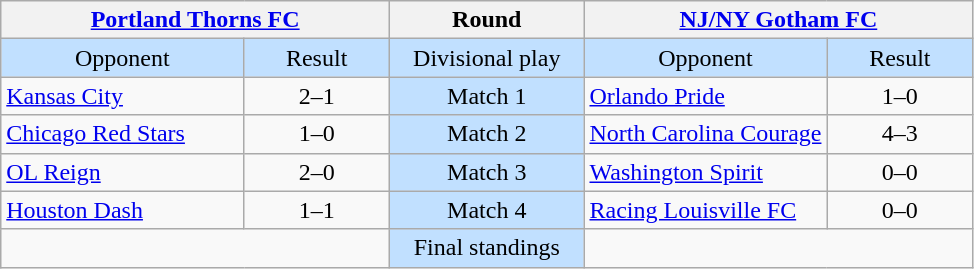<table class="wikitable" style="text-align:center; white-space:nowrap;">
<tr>
<th colspan="2"><a href='#'>Portland Thorns FC</a></th>
<th>Round</th>
<th colspan="2"><a href='#'>NJ/NY Gotham FC</a></th>
</tr>
<tr style="background:#C1E0FF;">
<td style="width:25%;">Opponent</td>
<td style="width:15%;">Result</td>
<td>Divisional play</td>
<td style="width:25%;">Opponent</td>
<td style="width:15%;">Result</td>
</tr>
<tr>
<td style="text-align:left;"><a href='#'>Kansas City</a></td>
<td>2–1</td>
<td style="background:#C1E0FF;">Match 1</td>
<td style="text-align:left;"><a href='#'>Orlando Pride</a></td>
<td>1–0</td>
</tr>
<tr>
<td style="text-align:left;"><a href='#'>Chicago Red Stars</a></td>
<td>1–0</td>
<td style="background:#C1E0FF;">Match 2</td>
<td style="text-align:left;"><a href='#'>North Carolina Courage</a></td>
<td>4–3</td>
</tr>
<tr>
<td style="text-align:left;"><a href='#'>OL Reign</a></td>
<td>2–0</td>
<td style="background:#C1E0FF;">Match 3</td>
<td style="text-align:left;"><a href='#'>Washington Spirit</a></td>
<td>0–0</td>
</tr>
<tr>
<td style="text-align:left;"><a href='#'>Houston Dash</a></td>
<td>1–1</td>
<td style="background:#C1E0FF;">Match 4</td>
<td style="text-align:left;"><a href='#'>Racing Louisville FC</a></td>
<td>0–0</td>
</tr>
<tr>
<td colspan="2"></td>
<td style="background:#C1E0FF;">Final standings</td>
<td colspan="2"></td>
</tr>
</table>
